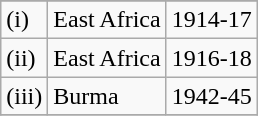<table class="wikitable sortable">
<tr>
</tr>
<tr>
<td>(i)</td>
<td>East Africa</td>
<td>1914-17</td>
</tr>
<tr>
<td>(ii)</td>
<td>East Africa</td>
<td>1916-18</td>
</tr>
<tr>
<td>(iii)</td>
<td>Burma</td>
<td>1942-45</td>
</tr>
<tr>
</tr>
</table>
